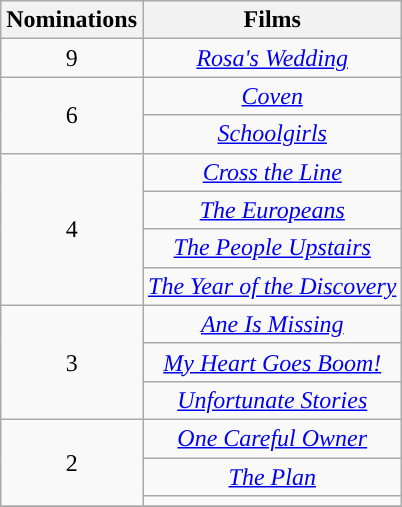<table class="wikitable plainrowheaders" style="text-align:center;">
<tr>
<th scope="col" style="width:55px;">Nominations</th>
<th scope="col" style="text-align:center;">Films</th>
</tr>
<tr>
<td rowspan="1" style="text-align:center">9</td>
<td><em><a href='#'>Rosa's Wedding</a></em></td>
</tr>
<tr>
<td rowspan="2" style="text-align:center">6</td>
<td><em><a href='#'>Coven</a></em></td>
</tr>
<tr>
<td><em><a href='#'>Schoolgirls</a></em></td>
</tr>
<tr>
<td rowspan="4" style="text-align:center">4</td>
<td><em><a href='#'>Cross the Line</a></em></td>
</tr>
<tr>
<td><em><a href='#'>The Europeans</a></em></td>
</tr>
<tr>
<td><em><a href='#'>The People Upstairs</a></em></td>
</tr>
<tr>
<td><em><a href='#'>The Year of the Discovery</a></em></td>
</tr>
<tr>
<td rowspan="3" style="text-align:center">3</td>
<td><em><a href='#'>Ane Is Missing</a></em></td>
</tr>
<tr>
<td><em><a href='#'>My Heart Goes Boom!</a></em></td>
</tr>
<tr>
<td><em><a href='#'>Unfortunate Stories</a></em></td>
</tr>
<tr>
<td rowspan="3" style="text-align:center">2</td>
<td><em><a href='#'>One Careful Owner</a></em></td>
</tr>
<tr>
<td><em><a href='#'>The Plan</a></em></td>
</tr>
<tr>
<td><em></em></td>
</tr>
<tr>
</tr>
</table>
